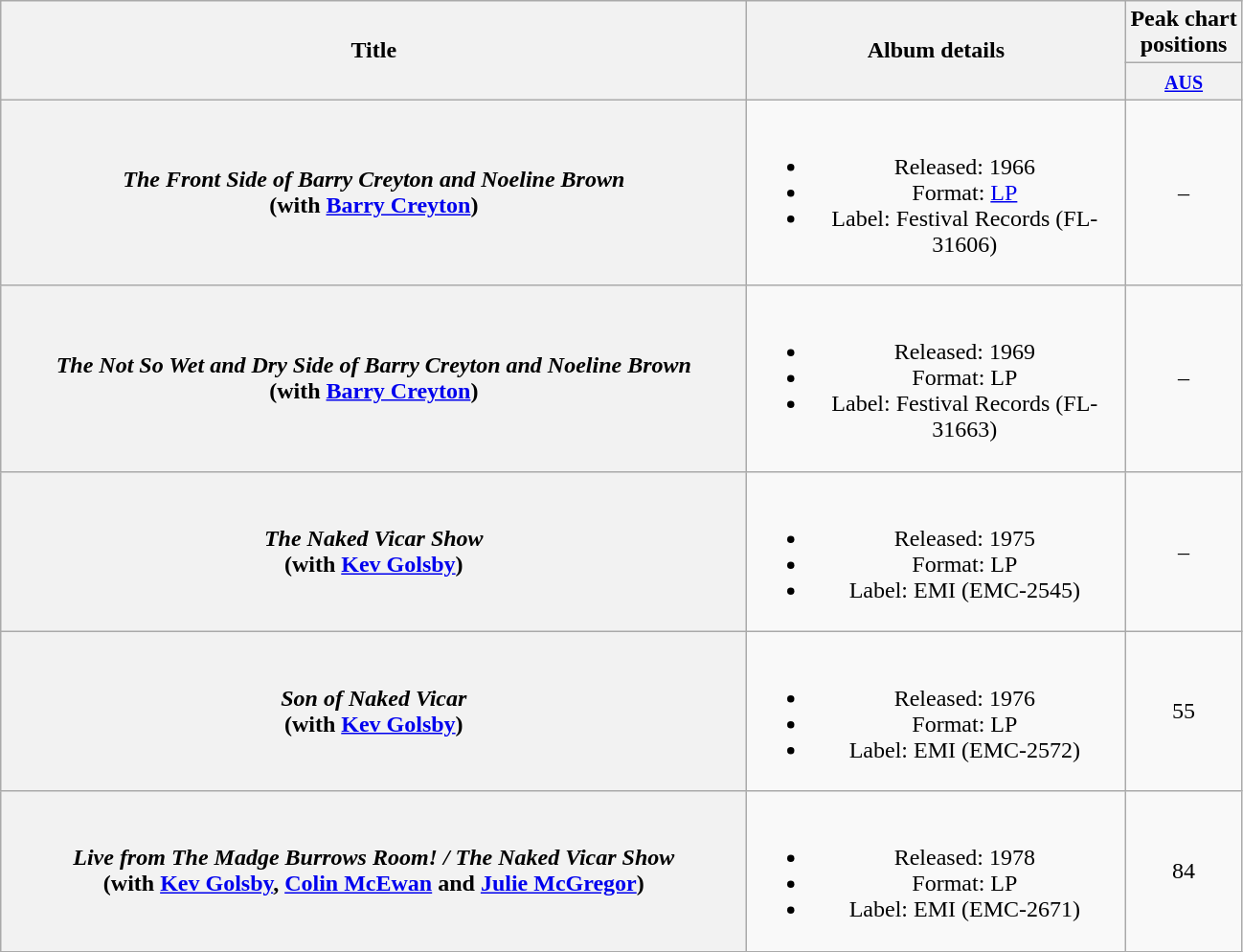<table class="wikitable plainrowheaders" style="text-align:center;">
<tr>
<th scope="col" rowspan="2" style="width:32em;">Title</th>
<th scope="col" rowspan="2" style="width:16em;">Album details</th>
<th scope="col">Peak chart<br>positions</th>
</tr>
<tr>
<th scope="col" style="text-align:center;"><small><a href='#'>AUS</a></small><br></th>
</tr>
<tr>
<th scope="row"><em>The Front Side of Barry Creyton and Noeline Brown</em> <br>(with <a href='#'>Barry Creyton</a>)</th>
<td><br><ul><li>Released: 1966</li><li>Format: <a href='#'>LP</a></li><li>Label: Festival Records (FL-31606)</li></ul></td>
<td style="text-align:center;">–</td>
</tr>
<tr>
<th scope="row"><em>The Not So Wet and Dry Side of Barry Creyton and Noeline Brown</em> <br>(with <a href='#'>Barry Creyton</a>)</th>
<td><br><ul><li>Released: 1969</li><li>Format: LP</li><li>Label: Festival Records (FL-31663)</li></ul></td>
<td style="text-align:center;">–</td>
</tr>
<tr>
<th scope="row"><em>The Naked Vicar Show</em> <br> (with <a href='#'>Kev Golsby</a>)</th>
<td><br><ul><li>Released: 1975</li><li>Format: LP</li><li>Label: EMI (EMC-2545)</li></ul></td>
<td style="text-align:center;">–</td>
</tr>
<tr>
<th scope="row"><em>Son of Naked Vicar</em> <br> (with <a href='#'>Kev Golsby</a>)</th>
<td><br><ul><li>Released: 1976</li><li>Format: LP</li><li>Label: EMI (EMC-2572)</li></ul></td>
<td style="text-align:center;">55</td>
</tr>
<tr>
<th scope="row"><em>Live from The Madge Burrows Room! / The Naked Vicar Show</em> <br> (with <a href='#'>Kev Golsby</a>, <a href='#'>Colin McEwan</a> and <a href='#'>Julie McGregor</a>)</th>
<td><br><ul><li>Released: 1978</li><li>Format: LP</li><li>Label: EMI (EMC-2671)</li></ul></td>
<td style="text-align:center;">84</td>
</tr>
</table>
